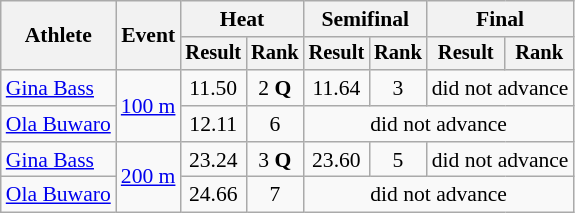<table class="wikitable" style="font-size:90%">
<tr>
<th rowspan=2>Athlete</th>
<th rowspan=2>Event</th>
<th colspan=2>Heat</th>
<th colspan=2>Semifinal</th>
<th colspan=2>Final</th>
</tr>
<tr style="font-size:95%">
<th>Result</th>
<th>Rank</th>
<th>Result</th>
<th>Rank</th>
<th>Result</th>
<th>Rank</th>
</tr>
<tr align=center>
<td align=left><a href='#'>Gina Bass</a></td>
<td align=left rowspan=2><a href='#'>100 m</a></td>
<td>11.50</td>
<td>2 <strong>Q</strong></td>
<td>11.64</td>
<td>3</td>
<td colspan=2>did not advance</td>
</tr>
<tr align=center>
<td align=left><a href='#'>Ola Buwaro</a></td>
<td>12.11</td>
<td>6</td>
<td colspan=4>did not advance</td>
</tr>
<tr align=center>
<td align=left><a href='#'>Gina Bass</a></td>
<td align=left rowspan=2><a href='#'>200 m</a></td>
<td>23.24</td>
<td>3 <strong>Q</strong></td>
<td>23.60</td>
<td>5</td>
<td colspan=2>did not advance</td>
</tr>
<tr align=center>
<td align=left><a href='#'>Ola Buwaro</a></td>
<td>24.66</td>
<td>7</td>
<td colspan=4>did not advance</td>
</tr>
</table>
